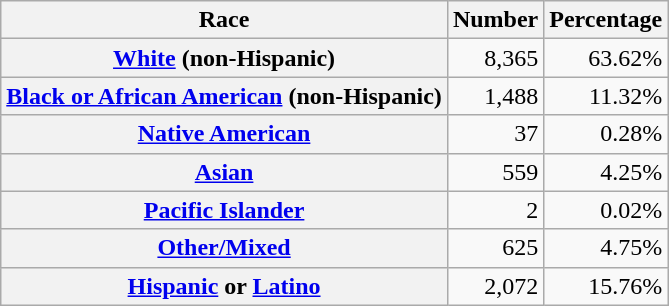<table class="wikitable" style="text-align:right">
<tr>
<th scope="col">Race</th>
<th scope="col">Number</th>
<th scope="col">Percentage</th>
</tr>
<tr>
<th scope="row"><a href='#'>White</a> (non-Hispanic)</th>
<td>8,365</td>
<td>63.62%</td>
</tr>
<tr>
<th scope="row"><a href='#'>Black or African American</a> (non-Hispanic)</th>
<td>1,488</td>
<td>11.32%</td>
</tr>
<tr>
<th scope="row"><a href='#'>Native American</a></th>
<td>37</td>
<td>0.28%</td>
</tr>
<tr>
<th scope="row"><a href='#'>Asian</a></th>
<td>559</td>
<td>4.25%</td>
</tr>
<tr>
<th scope="row"><a href='#'>Pacific Islander</a></th>
<td>2</td>
<td>0.02%</td>
</tr>
<tr>
<th scope="row"><a href='#'>Other/Mixed</a></th>
<td>625</td>
<td>4.75%</td>
</tr>
<tr>
<th scope="row"><a href='#'>Hispanic</a> or <a href='#'>Latino</a></th>
<td>2,072</td>
<td>15.76%</td>
</tr>
</table>
